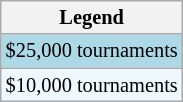<table class="wikitable" style="font-size:85%">
<tr>
<th>Legend</th>
</tr>
<tr style="background:lightblue;">
<td>$25,000 tournaments</td>
</tr>
<tr style="background:#f0f8ff;">
<td>$10,000 tournaments</td>
</tr>
</table>
